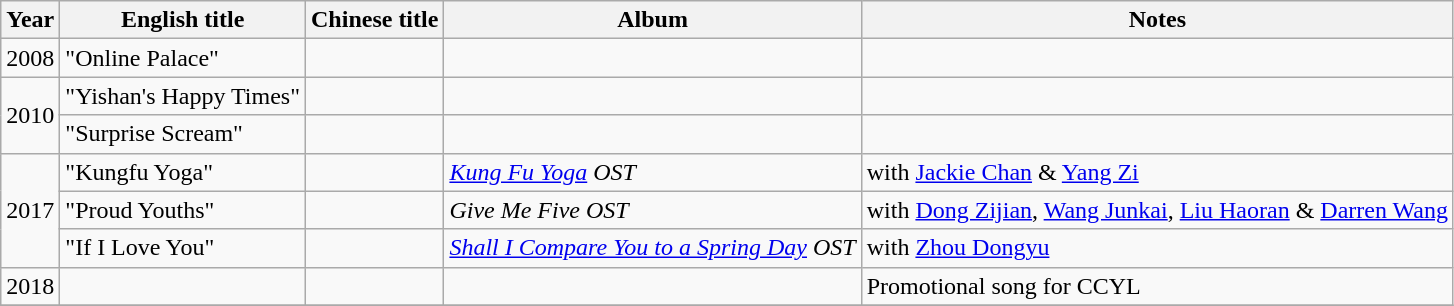<table class="wikitable sortable">
<tr>
<th>Year</th>
<th>English title</th>
<th>Chinese title</th>
<th>Album</th>
<th class="unsortable">Notes</th>
</tr>
<tr>
<td>2008</td>
<td>"Online Palace"</td>
<td></td>
<td></td>
<td></td>
</tr>
<tr>
<td rowspan=2>2010</td>
<td>"Yishan's Happy Times"</td>
<td></td>
<td></td>
<td></td>
</tr>
<tr>
<td>"Surprise Scream"</td>
<td></td>
<td></td>
<td></td>
</tr>
<tr>
<td rowspan=3>2017</td>
<td>"Kungfu Yoga"</td>
<td></td>
<td><em><a href='#'>Kung Fu Yoga</a> OST</em></td>
<td>with <a href='#'>Jackie Chan</a> & <a href='#'>Yang Zi</a></td>
</tr>
<tr>
<td>"Proud Youths"</td>
<td></td>
<td><em>Give Me Five OST</em></td>
<td>with <a href='#'>Dong Zijian</a>, <a href='#'>Wang Junkai</a>, <a href='#'>Liu Haoran</a> & <a href='#'>Darren Wang</a></td>
</tr>
<tr>
<td>"If I Love You"</td>
<td></td>
<td><em><a href='#'>Shall I Compare You to a Spring Day</a> OST</em></td>
<td>with <a href='#'>Zhou Dongyu</a></td>
</tr>
<tr>
<td>2018</td>
<td></td>
<td></td>
<td></td>
<td>Promotional song for CCYL</td>
</tr>
<tr>
</tr>
</table>
